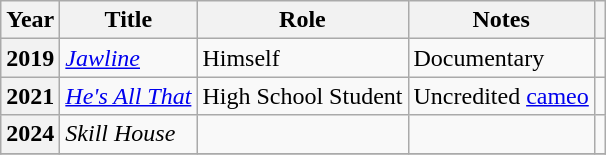<table class="wikitable sortable plainrowheaders">
<tr>
<th scope="col">Year</th>
<th scope="col">Title</th>
<th scope="col">Role</th>
<th scope="col" class="unsortable">Notes</th>
<th scope="col" class="unsortable"></th>
</tr>
<tr>
<th scope="row">2019</th>
<td><a href='#'><em>Jawline</em></a></td>
<td>Himself</td>
<td>Documentary</td>
<td style="text-align:center;"></td>
</tr>
<tr>
<th scope="row">2021</th>
<td scope="row"><em><a href='#'>He's All That</a></em></td>
<td>High School Student</td>
<td>Uncredited <a href='#'>cameo</a></td>
<td style="text-align:center;"></td>
</tr>
<tr>
<th scope="row">2024</th>
<td scope="row"><em>Skill House</em></td>
<td></td>
<td></td>
<td style="text-align:center;"></td>
</tr>
<tr>
</tr>
</table>
